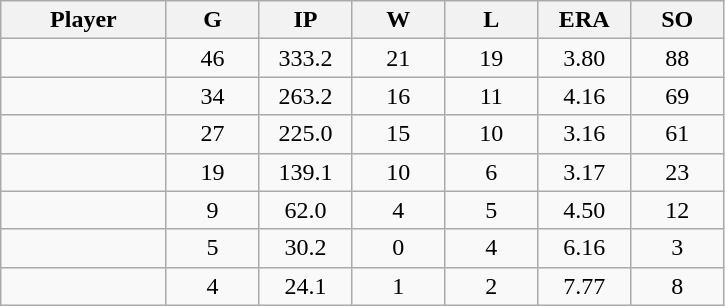<table class="wikitable sortable">
<tr>
<th bgcolor="#DDDDFF" width="16%">Player</th>
<th bgcolor="#DDDDFF" width="9%">G</th>
<th bgcolor="#DDDDFF" width="9%">IP</th>
<th bgcolor="#DDDDFF" width="9%">W</th>
<th bgcolor="#DDDDFF" width="9%">L</th>
<th bgcolor="#DDDDFF" width="9%">ERA</th>
<th bgcolor="#DDDDFF" width="9%">SO</th>
</tr>
<tr align="center">
<td></td>
<td>46</td>
<td>333.2</td>
<td>21</td>
<td>19</td>
<td>3.80</td>
<td>88</td>
</tr>
<tr align="center">
<td></td>
<td>34</td>
<td>263.2</td>
<td>16</td>
<td>11</td>
<td>4.16</td>
<td>69</td>
</tr>
<tr align="center">
<td></td>
<td>27</td>
<td>225.0</td>
<td>15</td>
<td>10</td>
<td>3.16</td>
<td>61</td>
</tr>
<tr align="center">
<td></td>
<td>19</td>
<td>139.1</td>
<td>10</td>
<td>6</td>
<td>3.17</td>
<td>23</td>
</tr>
<tr align="center">
<td></td>
<td>9</td>
<td>62.0</td>
<td>4</td>
<td>5</td>
<td>4.50</td>
<td>12</td>
</tr>
<tr align="center">
<td></td>
<td>5</td>
<td>30.2</td>
<td>0</td>
<td>4</td>
<td>6.16</td>
<td>3</td>
</tr>
<tr align="center">
<td></td>
<td>4</td>
<td>24.1</td>
<td>1</td>
<td>2</td>
<td>7.77</td>
<td>8</td>
</tr>
</table>
